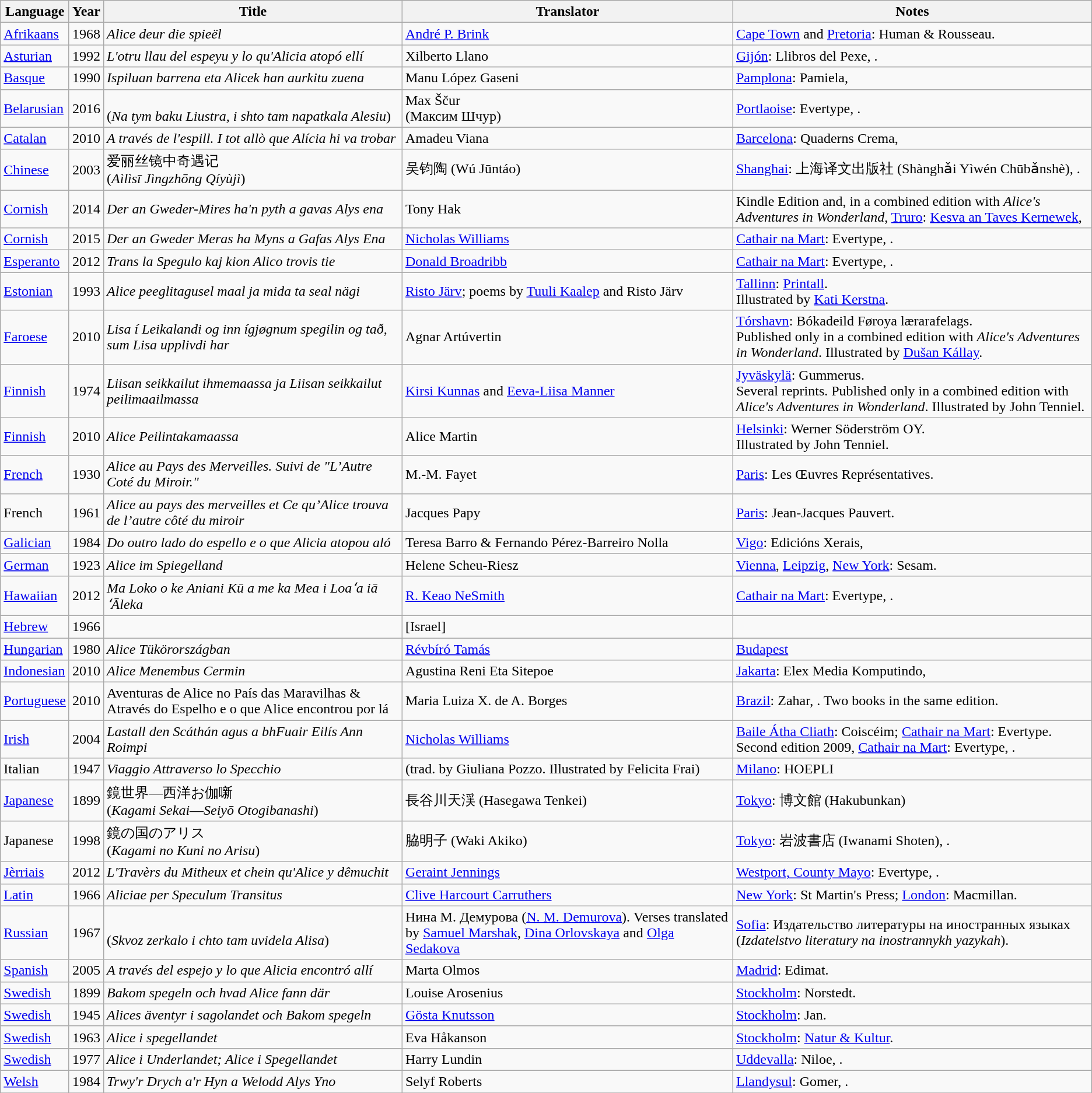<table class="wikitable sortable" |>
<tr>
<th>Language</th>
<th>Year</th>
<th>Title</th>
<th>Translator</th>
<th>Notes</th>
</tr>
<tr>
<td><a href='#'>Afrikaans</a></td>
<td>1968</td>
<td><em>Alice deur die spieël</em></td>
<td><a href='#'>André P. Brink</a></td>
<td><a href='#'>Cape Town</a> and <a href='#'>Pretoria</a>: Human & Rousseau.</td>
</tr>
<tr>
<td><a href='#'>Asturian</a></td>
<td>1992</td>
<td><em>L'otru llau del espeyu y lo qu'Alicia atopó ellí</em></td>
<td>Xilberto Llano</td>
<td><a href='#'>Gijón</a>: Llibros del Pexe, .</td>
</tr>
<tr>
<td><a href='#'>Basque</a></td>
<td>1990</td>
<td><em>Ispiluan barrena eta Alicek han aurkitu zuena</em></td>
<td>Manu López Gaseni</td>
<td><a href='#'>Pamplona</a>: Pamiela, </td>
</tr>
<tr>
<td><a href='#'>Belarusian</a></td>
<td>2016</td>
<td><br>(<em>Na tym baku Liustra, i shto tam napatkala Alesiu</em>)</td>
<td>Max Ščur<br>(Максим Шчур)</td>
<td><a href='#'>Portlaoise</a>: Evertype, .</td>
</tr>
<tr>
<td><a href='#'>Catalan</a></td>
<td>2010</td>
<td><em>A través de l'espill. I tot allò que Alícia hi va trobar</em></td>
<td>Amadeu Viana</td>
<td><a href='#'>Barcelona</a>: Quaderns Crema, </td>
</tr>
<tr>
<td><a href='#'>Chinese</a></td>
<td>2003</td>
<td>爱丽丝镜中奇遇记<br>(<em>Aìlìsī Jìngzhōng Qíyùjì</em>)</td>
<td>吴钧陶 (Wú Jūntáo)</td>
<td><a href='#'>Shanghai</a>: 上海译文出版社 (Shànghǎi Yìwén Chūbǎnshè), .</td>
</tr>
<tr>
<td><a href='#'>Cornish</a></td>
<td>2014</td>
<td><em>Der an Gweder-Mires ha'n pyth a gavas Alys ena</em></td>
<td>Tony Hak</td>
<td>Kindle Edition and, in a combined edition with <em>Alice's Adventures in Wonderland</em>, <a href='#'>Truro</a>: <a href='#'>Kesva an Taves Kernewek</a>, </td>
</tr>
<tr>
<td><a href='#'>Cornish</a></td>
<td>2015</td>
<td><em>Der an Gweder Meras ha Myns a Gafas Alys Ena</em></td>
<td><a href='#'>Nicholas Williams</a></td>
<td><a href='#'>Cathair na Mart</a>: Evertype, .</td>
</tr>
<tr>
<td><a href='#'>Esperanto</a></td>
<td>2012</td>
<td><em>Trans la Spegulo kaj kion Alico trovis tie</em></td>
<td><a href='#'>Donald Broadribb</a></td>
<td><a href='#'>Cathair na Mart</a>: Evertype, .</td>
</tr>
<tr>
<td><a href='#'>Estonian</a></td>
<td>1993</td>
<td><em>Alice peeglitagusel maal ja mida ta seal nägi</em></td>
<td><a href='#'>Risto Järv</a>; poems by <a href='#'>Tuuli Kaalep</a> and Risto Järv</td>
<td><a href='#'>Tallinn</a>: <a href='#'>Printall</a>.<br>Illustrated by <a href='#'>Kati Kerstna</a>.</td>
</tr>
<tr>
<td><a href='#'>Faroese</a></td>
<td>2010</td>
<td><em>Lisa í Leikalandi og inn ígjøgnum spegilin og tað, sum Lisa upplivdi har</em></td>
<td>Agnar Artúvertin</td>
<td><a href='#'>Tórshavn</a>: Bókadeild Føroya lærarafelags.<br>Published only in a combined edition with <em>Alice's Adventures in Wonderland</em>. Illustrated by <a href='#'>Dušan Kállay</a>.</td>
</tr>
<tr>
<td><a href='#'>Finnish</a></td>
<td>1974</td>
<td><em>Liisan seikkailut ihmemaassa ja Liisan seikkailut peilimaailmassa</em></td>
<td><a href='#'>Kirsi Kunnas</a> and <a href='#'>Eeva-Liisa Manner</a></td>
<td><a href='#'>Jyväskylä</a>: Gummerus.<br>Several reprints. Published only in a combined edition with <em>Alice's Adventures in Wonderland</em>. Illustrated by John Tenniel.</td>
</tr>
<tr>
<td><a href='#'>Finnish</a></td>
<td>2010</td>
<td><em>Alice Peilintakamaassa</em></td>
<td>Alice Martin</td>
<td><a href='#'>Helsinki</a>: Werner Söderström OY.<br>Illustrated by John Tenniel.</td>
</tr>
<tr>
<td><a href='#'>French</a></td>
<td>1930</td>
<td><em>Alice au Pays des Merveilles. Suivi de "L’Autre Coté du Miroir."</em></td>
<td>M.-M. Fayet</td>
<td><a href='#'>Paris</a>: Les Œuvres Représentatives.</td>
</tr>
<tr>
<td>French</td>
<td>1961</td>
<td><em>Alice au pays des merveilles et Ce qu’Alice trouva de l’autre côté du miroir</em></td>
<td>Jacques Papy</td>
<td><a href='#'>Paris</a>: Jean-Jacques Pauvert.</td>
</tr>
<tr>
<td><a href='#'>Galician</a></td>
<td>1984</td>
<td><em>Do outro lado do espello e o que Alicia atopou aló</em></td>
<td>Teresa Barro & Fernando Pérez-Barreiro Nolla</td>
<td><a href='#'>Vigo</a>: Edicións Xerais, </td>
</tr>
<tr>
<td><a href='#'>German</a></td>
<td>1923</td>
<td><em>Alice im Spiegelland</em></td>
<td>Helene Scheu-Riesz</td>
<td><a href='#'>Vienna</a>, <a href='#'>Leipzig</a>, <a href='#'>New York</a>: Sesam.</td>
</tr>
<tr>
<td><a href='#'>Hawaiian</a></td>
<td>2012</td>
<td><em>Ma Loko o ke Aniani Kū a me ka Mea i Loaʻa iā ʻĀleka</em></td>
<td><a href='#'>R. Keao NeSmith</a></td>
<td><a href='#'>Cathair na Mart</a>: Evertype, .</td>
</tr>
<tr>
<td><a href='#'>Hebrew</a></td>
<td>1966</td>
<td></td>
<td>[Israel]</td>
</tr>
<tr>
<td><a href='#'>Hungarian</a></td>
<td>1980</td>
<td><em>Alice Tükörországban</em></td>
<td><a href='#'>Révbíró Tamás</a></td>
<td><a href='#'>Budapest</a></td>
</tr>
<tr>
<td><a href='#'>Indonesian</a></td>
<td>2010</td>
<td><em>Alice Menembus Cermin</em></td>
<td>Agustina Reni Eta Sitepoe</td>
<td><a href='#'>Jakarta</a>: Elex Media Komputindo, </td>
</tr>
<tr>
<td><a href='#'>Portuguese</a></td>
<td>2010</td>
<td>Aventuras de Alice no País das Maravilhas & Através do Espelho e o que Alice encontrou por lá</td>
<td>Maria Luiza X. de A. Borges</td>
<td><a href='#'>Brazil</a>: Zahar, . Two books in the same edition.</td>
</tr>
<tr>
<td><a href='#'>Irish</a></td>
<td>2004</td>
<td><em>Lastall den Scáthán agus a bhFuair Eilís Ann Roimpi</em></td>
<td><a href='#'>Nicholas Williams</a></td>
<td><a href='#'>Baile Átha Cliath</a>: Coiscéim; <a href='#'>Cathair na Mart</a>: Evertype.<br>Second edition 2009, <a href='#'>Cathair na Mart</a>: Evertype, .</td>
</tr>
<tr>
<td>Italian</td>
<td>1947</td>
<td><em>Viaggio Attraverso lo Specchio</em></td>
<td>(trad. by Giuliana Pozzo. Illustrated by Felicita Frai)</td>
<td><a href='#'>Milano</a>: HOEPLI </td>
</tr>
<tr>
<td><a href='#'>Japanese</a></td>
<td>1899</td>
<td>鏡世界―西洋お伽噺<br>(<em>Kagami Sekai―Seiyō Otogibanashi</em>)</td>
<td>長谷川天渓 (Hasegawa Tenkei)</td>
<td><a href='#'>Tokyo</a>: 博文館 (Hakubunkan)</td>
</tr>
<tr>
<td>Japanese</td>
<td>1998</td>
<td>鏡の国のアリス<br>(<em>Kagami no Kuni no Arisu</em>)</td>
<td>脇明子 (Waki Akiko)</td>
<td><a href='#'>Tokyo</a>: 岩波書店 (Iwanami Shoten), .</td>
</tr>
<tr>
<td><a href='#'>Jèrriais</a></td>
<td>2012</td>
<td><em>L'Travèrs du Mitheux et chein qu'Alice y dêmuchit</em></td>
<td><a href='#'>Geraint Jennings</a></td>
<td><a href='#'>Westport, County Mayo</a>: Evertype, .</td>
</tr>
<tr>
<td><a href='#'>Latin</a></td>
<td>1966</td>
<td><em>Aliciae per Speculum Transitus</em></td>
<td><a href='#'>Clive Harcourt Carruthers</a></td>
<td><a href='#'>New York</a>: St Martin's Press; <a href='#'>London</a>: Macmillan.</td>
</tr>
<tr>
<td><a href='#'>Russian</a></td>
<td>1967</td>
<td><br>(<em>Skvoz zerkalo i chto tam uvidela Alisa</em>)</td>
<td>Нина М. Демурова (<a href='#'>N. M. Demurova</a>). Verses translated by <a href='#'>Samuel Marshak</a>, <a href='#'>Dina Orlovskaya</a> and <a href='#'>Olga Sedakova</a></td>
<td><a href='#'>Sofia</a>: Издательство литературы на иностранных языках (<em>Izdatelstvo literatury na inostrannykh yazykah</em>).</td>
</tr>
<tr>
<td><a href='#'>Spanish</a></td>
<td>2005</td>
<td><em>A través del espejo y lo que Alicia encontró allí</em></td>
<td>Marta Olmos</td>
<td><a href='#'>Madrid</a>: Edimat. </td>
</tr>
<tr>
<td><a href='#'>Swedish</a></td>
<td>1899</td>
<td><em>Bakom spegeln och hvad Alice fann där</em></td>
<td>Louise Arosenius</td>
<td><a href='#'>Stockholm</a>: Norstedt.</td>
</tr>
<tr>
<td><a href='#'>Swedish</a></td>
<td>1945</td>
<td><em>Alices äventyr i sagolandet och Bakom spegeln</em></td>
<td><a href='#'>Gösta Knutsson</a></td>
<td><a href='#'>Stockholm</a>: Jan.</td>
</tr>
<tr>
<td><a href='#'>Swedish</a></td>
<td>1963</td>
<td><em>Alice i spegellandet</em></td>
<td>Eva Håkanson</td>
<td><a href='#'>Stockholm</a>: <a href='#'>Natur & Kultur</a>.</td>
</tr>
<tr>
<td><a href='#'>Swedish</a></td>
<td>1977</td>
<td><em>Alice i Underlandet; Alice i Spegellandet</em></td>
<td>Harry Lundin</td>
<td><a href='#'>Uddevalla</a>: Niloe, .</td>
</tr>
<tr>
<td><a href='#'>Welsh</a></td>
<td>1984</td>
<td><em>Trwy'r Drych a'r Hyn a Welodd Alys Yno</em></td>
<td>Selyf Roberts</td>
<td><a href='#'>Llandysul</a>: Gomer, .</td>
</tr>
<tr>
</tr>
</table>
